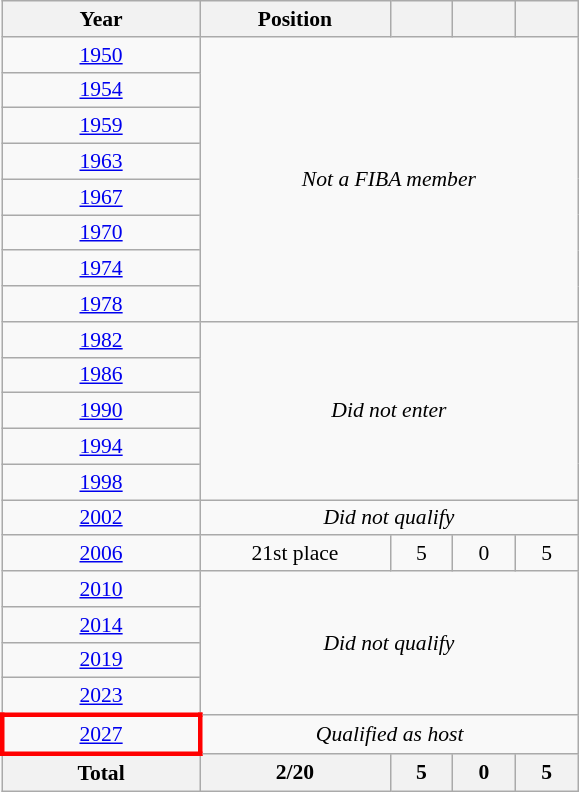<table class="wikitable" style="text-align: center;font-size:90%;">
<tr>
<th width=125>Year</th>
<th width=120>Position</th>
<th width=35></th>
<th width=35></th>
<th width=35></th>
</tr>
<tr>
<td> <a href='#'>1950</a></td>
<td rowspan=8 colspan="4"><em>Not a FIBA member</em></td>
</tr>
<tr>
<td> <a href='#'>1954</a></td>
</tr>
<tr>
<td> <a href='#'>1959</a></td>
</tr>
<tr>
<td> <a href='#'>1963</a></td>
</tr>
<tr>
<td> <a href='#'>1967</a></td>
</tr>
<tr>
<td> <a href='#'>1970</a></td>
</tr>
<tr>
<td> <a href='#'>1974</a></td>
</tr>
<tr>
<td> <a href='#'>1978</a></td>
</tr>
<tr>
<td> <a href='#'>1982</a></td>
<td rowspan=5 colspan="4"><em>Did not enter</em></td>
</tr>
<tr>
<td> <a href='#'>1986</a></td>
</tr>
<tr>
<td> <a href='#'>1990</a></td>
</tr>
<tr>
<td> <a href='#'>1994</a></td>
</tr>
<tr>
<td> <a href='#'>1998</a></td>
</tr>
<tr>
<td> <a href='#'>2002</a></td>
<td colspan="4"><em>Did not qualify</em></td>
</tr>
<tr>
<td> <a href='#'>2006</a></td>
<td>21st place</td>
<td>5</td>
<td>0</td>
<td>5</td>
</tr>
<tr>
<td> <a href='#'>2010</a></td>
<td rowspan=4 colspan="4"><em>Did not qualify</em></td>
</tr>
<tr>
<td> <a href='#'>2014</a></td>
</tr>
<tr>
<td> <a href='#'>2019</a></td>
</tr>
<tr>
<td>   <a href='#'>2023</a></td>
</tr>
<tr>
<td style="border: 3px solid red"> <a href='#'>2027</a></td>
<td colspan="4"><em>Qualified as host</em></td>
</tr>
<tr>
<th>Total</th>
<th>2/20</th>
<th>5</th>
<th>0</th>
<th>5</th>
</tr>
</table>
